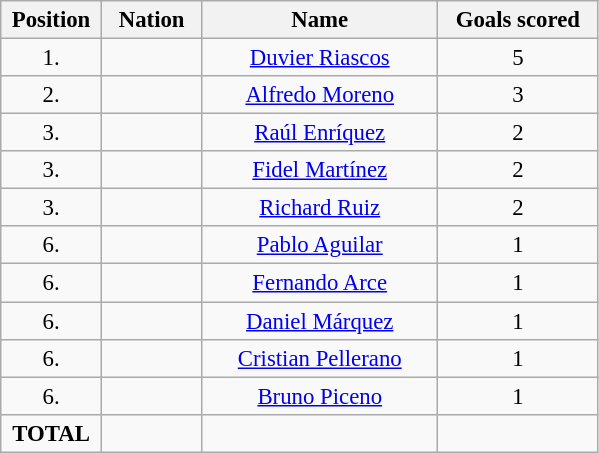<table class="wikitable" style="font-size: 95%; text-align: center;">
<tr>
<th width=60>Position</th>
<th width=60>Nation</th>
<th width=150>Name</th>
<th width=100>Goals scored</th>
</tr>
<tr>
<td>1.</td>
<td></td>
<td><a href='#'>Duvier Riascos</a></td>
<td>5</td>
</tr>
<tr>
<td>2.</td>
<td></td>
<td><a href='#'>Alfredo Moreno</a></td>
<td>3</td>
</tr>
<tr>
<td>3.</td>
<td></td>
<td><a href='#'>Raúl Enríquez</a></td>
<td>2</td>
</tr>
<tr>
<td>3.</td>
<td></td>
<td><a href='#'>Fidel Martínez</a></td>
<td>2</td>
</tr>
<tr>
<td>3.</td>
<td></td>
<td><a href='#'>Richard Ruiz</a></td>
<td>2</td>
</tr>
<tr>
<td>6.</td>
<td></td>
<td><a href='#'>Pablo Aguilar</a></td>
<td>1</td>
</tr>
<tr>
<td>6.</td>
<td></td>
<td><a href='#'>Fernando Arce</a></td>
<td>1</td>
</tr>
<tr>
<td>6.</td>
<td></td>
<td><a href='#'>Daniel Márquez</a></td>
<td>1</td>
</tr>
<tr>
<td>6.</td>
<td></td>
<td><a href='#'>Cristian Pellerano</a></td>
<td>1</td>
</tr>
<tr>
<td>6.</td>
<td></td>
<td><a href='#'>Bruno Piceno</a></td>
<td>1</td>
</tr>
<tr>
<td><strong>TOTAL</strong></td>
<td></td>
<td></td>
<td></td>
</tr>
</table>
